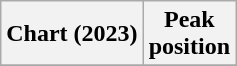<table class="wikitable sortable plainrowheaders" style="text-align:center;">
<tr>
<th scope="col">Chart (2023)</th>
<th scope="col">Peak<br>position</th>
</tr>
<tr>
</tr>
</table>
